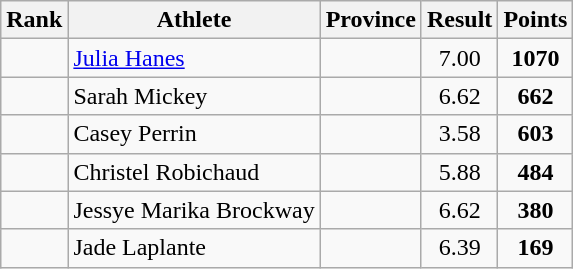<table class="wikitable sortable" style="text-align:center">
<tr>
<th>Rank</th>
<th>Athlete</th>
<th>Province</th>
<th>Result</th>
<th>Points</th>
</tr>
<tr>
<td></td>
<td align=left><a href='#'>Julia Hanes</a></td>
<td align="left"></td>
<td>7.00</td>
<td><strong>1070</strong></td>
</tr>
<tr>
<td></td>
<td align=left>Sarah Mickey</td>
<td align="left"></td>
<td>6.62</td>
<td><strong>662</strong></td>
</tr>
<tr>
<td></td>
<td align=left>Casey Perrin</td>
<td align="left"></td>
<td>3.58</td>
<td><strong>603</strong></td>
</tr>
<tr>
<td></td>
<td align=left>Christel Robichaud</td>
<td align="left"></td>
<td>5.88</td>
<td><strong>484</strong></td>
</tr>
<tr>
<td></td>
<td align=left>Jessye Marika Brockway</td>
<td align="left"></td>
<td>6.62</td>
<td><strong>380</strong></td>
</tr>
<tr>
<td></td>
<td align=left>Jade Laplante</td>
<td align="left"></td>
<td>6.39</td>
<td><strong>169</strong></td>
</tr>
</table>
